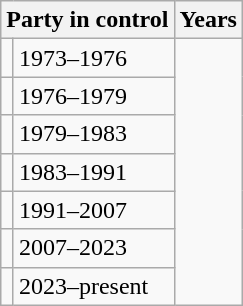<table class="wikitable">
<tr>
<th colspan=2>Party in control</th>
<th>Years</th>
</tr>
<tr>
<td></td>
<td>1973–1976</td>
</tr>
<tr>
<td></td>
<td>1976–1979</td>
</tr>
<tr>
<td></td>
<td>1979–1983</td>
</tr>
<tr>
<td></td>
<td>1983–1991</td>
</tr>
<tr>
<td></td>
<td>1991–2007</td>
</tr>
<tr>
<td></td>
<td>2007–2023</td>
</tr>
<tr>
<td></td>
<td>2023–present</td>
</tr>
</table>
